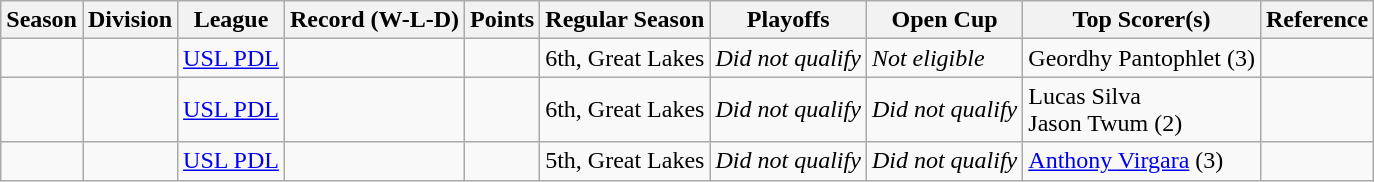<table class="wikitable">
<tr>
<th>Season</th>
<th>Division</th>
<th>League</th>
<th>Record (W-L-D)</th>
<th>Points</th>
<th>Regular Season</th>
<th>Playoffs</th>
<th>Open Cup</th>
<th>Top Scorer(s)</th>
<th>Reference</th>
</tr>
<tr>
<td></td>
<td></td>
<td><a href='#'>USL PDL</a></td>
<td></td>
<td></td>
<td>6th, Great Lakes</td>
<td><em>Did not qualify</em></td>
<td><em>Not eligible</em></td>
<td> Geordhy Pantophlet (3)</td>
<td></td>
</tr>
<tr>
<td></td>
<td></td>
<td><a href='#'>USL PDL</a></td>
<td></td>
<td></td>
<td>6th, Great Lakes</td>
<td><em>Did not qualify</em></td>
<td><em>Did not qualify</em></td>
<td> Lucas Silva <br>  Jason Twum (2)</td>
<td></td>
</tr>
<tr>
<td></td>
<td></td>
<td><a href='#'>USL PDL</a></td>
<td></td>
<td></td>
<td>5th, Great Lakes</td>
<td><em>Did not qualify</em></td>
<td><em>Did not qualify</em></td>
<td> <a href='#'>Anthony Virgara</a> (3)</td>
<td></td>
</tr>
</table>
